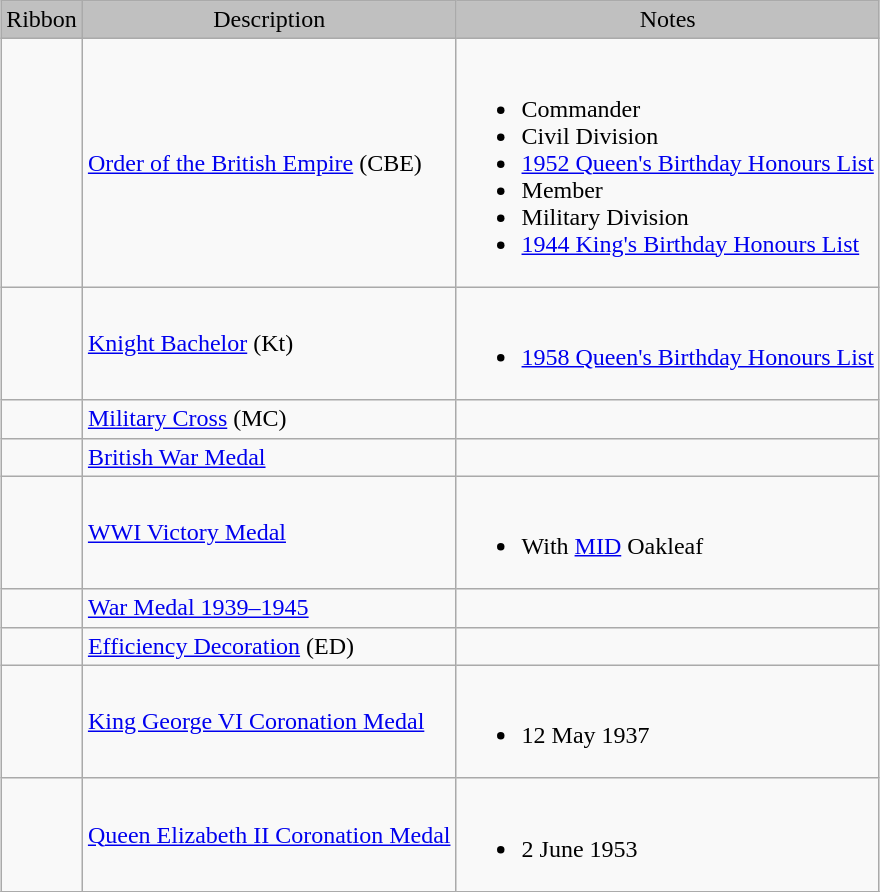<table class="wikitable" style="margin:1em auto;">
<tr style="background:silver;" align="center">
<td>Ribbon</td>
<td>Description</td>
<td>Notes</td>
</tr>
<tr>
<td></td>
<td><a href='#'>Order of the British Empire</a> (CBE)</td>
<td><br><ul><li>Commander</li><li>Civil Division</li><li><a href='#'>1952 Queen's Birthday Honours List</a></li><li>Member</li><li>Military Division</li><li><a href='#'>1944 King's Birthday Honours List</a></li></ul></td>
</tr>
<tr>
<td></td>
<td><a href='#'>Knight Bachelor</a> (Kt)</td>
<td><br><ul><li><a href='#'>1958 Queen's Birthday Honours List</a></li></ul></td>
</tr>
<tr>
<td></td>
<td><a href='#'>Military Cross</a> (MC)</td>
<td></td>
</tr>
<tr>
<td></td>
<td><a href='#'>British War Medal</a></td>
<td></td>
</tr>
<tr>
<td></td>
<td><a href='#'>WWI Victory Medal</a></td>
<td><br><ul><li>With <a href='#'>MID</a> Oakleaf</li></ul></td>
</tr>
<tr>
<td></td>
<td><a href='#'>War Medal 1939–1945</a></td>
<td></td>
</tr>
<tr>
<td></td>
<td><a href='#'>Efficiency Decoration</a> (ED)</td>
<td></td>
</tr>
<tr>
<td></td>
<td><a href='#'>King George VI Coronation Medal</a></td>
<td><br><ul><li>12 May 1937</li></ul></td>
</tr>
<tr>
<td></td>
<td><a href='#'>Queen Elizabeth II Coronation Medal</a></td>
<td><br><ul><li>2 June 1953</li></ul></td>
</tr>
<tr>
</tr>
</table>
